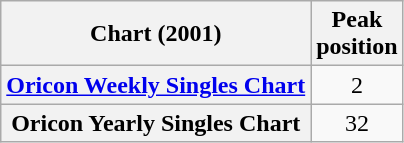<table class="wikitable plainrowheaders">
<tr>
<th>Chart (2001)</th>
<th>Peak<br>position</th>
</tr>
<tr>
<th scope="row"><a href='#'>Oricon Weekly Singles Chart</a></th>
<td style="text-align:center;">2</td>
</tr>
<tr>
<th scope="row">Oricon Yearly Singles Chart</th>
<td style="text-align:center;">32</td>
</tr>
</table>
